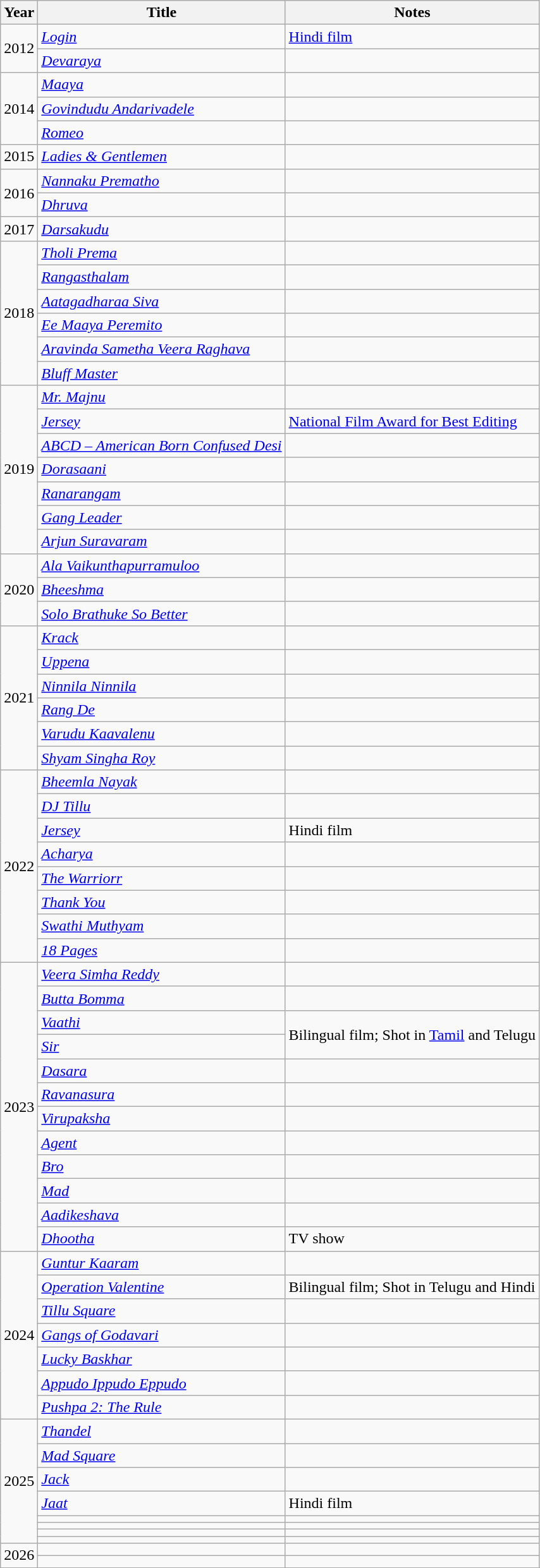<table class="wikitable">
<tr>
<th>Year</th>
<th>Title</th>
<th>Notes</th>
</tr>
<tr>
<td rowspan="2">2012</td>
<td><em><a href='#'>Login</a></em></td>
<td><a href='#'>Hindi film</a></td>
</tr>
<tr>
<td><em><a href='#'>Devaraya</a></em></td>
<td></td>
</tr>
<tr>
<td rowspan="3">2014</td>
<td><em><a href='#'>Maaya</a></em></td>
<td></td>
</tr>
<tr>
<td><em><a href='#'>Govindudu Andarivadele</a></em></td>
<td></td>
</tr>
<tr>
<td><em><a href='#'>Romeo</a></em></td>
<td></td>
</tr>
<tr>
<td>2015</td>
<td><em><a href='#'>Ladies & Gentlemen</a></em></td>
<td></td>
</tr>
<tr>
<td rowspan="2">2016</td>
<td><em><a href='#'>Nannaku Prematho</a></em></td>
<td></td>
</tr>
<tr>
<td><em><a href='#'>Dhruva</a></em></td>
<td></td>
</tr>
<tr>
<td>2017</td>
<td><em><a href='#'>Darsakudu</a></em></td>
<td></td>
</tr>
<tr>
<td rowspan="6">2018</td>
<td><em><a href='#'>Tholi Prema</a></em></td>
<td></td>
</tr>
<tr>
<td><em><a href='#'>Rangasthalam</a></em></td>
<td></td>
</tr>
<tr>
<td><em><a href='#'>Aatagadharaa Siva</a></em></td>
<td></td>
</tr>
<tr>
<td><em><a href='#'>Ee Maaya Peremito</a></em></td>
<td></td>
</tr>
<tr>
<td><em><a href='#'>Aravinda Sametha Veera Raghava</a></em></td>
<td></td>
</tr>
<tr>
<td><em><a href='#'>Bluff Master</a></em></td>
<td></td>
</tr>
<tr>
<td rowspan="7">2019</td>
<td><em><a href='#'>Mr. Majnu</a></em></td>
<td></td>
</tr>
<tr>
<td><em><a href='#'>Jersey</a></em></td>
<td><a href='#'>National Film Award for Best Editing</a></td>
</tr>
<tr>
<td><em><a href='#'>ABCD – American Born Confused Desi</a></em></td>
<td></td>
</tr>
<tr>
<td><em><a href='#'>Dorasaani</a></em></td>
<td></td>
</tr>
<tr>
<td><em><a href='#'>Ranarangam</a></em></td>
<td></td>
</tr>
<tr>
<td><em><a href='#'>Gang Leader</a></em></td>
<td></td>
</tr>
<tr>
<td><em><a href='#'>Arjun Suravaram</a></em></td>
<td></td>
</tr>
<tr>
<td rowspan="3">2020</td>
<td><em><a href='#'>Ala Vaikunthapurramuloo</a></em></td>
<td></td>
</tr>
<tr>
<td><em><a href='#'>Bheeshma</a></em></td>
<td></td>
</tr>
<tr>
<td><em><a href='#'>Solo Brathuke So Better</a></em></td>
<td></td>
</tr>
<tr>
<td rowspan="6">2021</td>
<td><em><a href='#'>Krack</a></em></td>
<td></td>
</tr>
<tr>
<td><em><a href='#'>Uppena</a></em></td>
<td></td>
</tr>
<tr>
<td><em><a href='#'>Ninnila Ninnila</a></em></td>
<td></td>
</tr>
<tr>
<td><em><a href='#'>Rang De</a></em></td>
<td></td>
</tr>
<tr>
<td><em><a href='#'>Varudu Kaavalenu</a></em></td>
<td></td>
</tr>
<tr>
<td><em><a href='#'>Shyam Singha Roy</a></em></td>
<td></td>
</tr>
<tr>
<td rowspan="8">2022</td>
<td><em><a href='#'>Bheemla Nayak</a></em></td>
<td></td>
</tr>
<tr>
<td><em><a href='#'>DJ Tillu</a></em></td>
<td></td>
</tr>
<tr>
<td><em><a href='#'>Jersey</a></em></td>
<td>Hindi film</td>
</tr>
<tr>
<td><em><a href='#'>Acharya</a></em></td>
<td></td>
</tr>
<tr>
<td><em><a href='#'>The Warriorr</a></em></td>
<td></td>
</tr>
<tr>
<td><em><a href='#'>Thank You</a></em></td>
<td></td>
</tr>
<tr>
<td><em><a href='#'>Swathi Muthyam</a></em></td>
<td></td>
</tr>
<tr>
<td><em><a href='#'>18 Pages</a></em></td>
<td></td>
</tr>
<tr>
<td rowspan="12">2023</td>
<td><em><a href='#'>Veera Simha Reddy</a></em></td>
<td></td>
</tr>
<tr>
<td><em><a href='#'>Butta Bomma</a></em></td>
<td></td>
</tr>
<tr>
<td><em><a href='#'>Vaathi</a></em></td>
<td rowspan="2">Bilingual film; Shot in <a href='#'>Tamil</a> and Telugu</td>
</tr>
<tr>
<td><em><a href='#'>Sir</a></em></td>
</tr>
<tr>
<td><em><a href='#'>Dasara</a></em></td>
<td></td>
</tr>
<tr>
<td><em><a href='#'>Ravanasura</a></em></td>
<td></td>
</tr>
<tr>
<td><a href='#'><em>Virupaksha</em></a></td>
<td></td>
</tr>
<tr>
<td><em><a href='#'>Agent</a></em></td>
<td></td>
</tr>
<tr>
<td><em><a href='#'>Bro</a></em></td>
<td></td>
</tr>
<tr>
<td><em><a href='#'>Mad</a></em></td>
<td></td>
</tr>
<tr>
<td><em><a href='#'>Aadikeshava</a></em></td>
<td></td>
</tr>
<tr>
<td><em><a href='#'>Dhootha</a></em></td>
<td>TV show</td>
</tr>
<tr>
<td rowspan="7">2024</td>
<td><em><a href='#'>Guntur Kaaram</a></em></td>
<td></td>
</tr>
<tr>
<td><em><a href='#'>Operation Valentine</a></em></td>
<td>Bilingual film; Shot in Telugu and Hindi</td>
</tr>
<tr>
<td><em><a href='#'>Tillu Square</a></em></td>
<td></td>
</tr>
<tr>
<td><em><a href='#'>Gangs of Godavari</a></em></td>
<td></td>
</tr>
<tr>
<td><em><a href='#'>Lucky Baskhar</a></em></td>
<td></td>
</tr>
<tr>
<td><em><a href='#'>Appudo Ippudo Eppudo</a></em></td>
<td></td>
</tr>
<tr>
<td><em><a href='#'>Pushpa 2: The Rule</a></em></td>
<td></td>
</tr>
<tr>
<td rowspan="8">2025</td>
<td><em><a href='#'>Thandel</a></em></td>
<td></td>
</tr>
<tr>
<td><em><a href='#'>Mad Square</a></em></td>
<td></td>
</tr>
<tr>
<td><em><a href='#'>Jack</a></em></td>
<td></td>
</tr>
<tr>
<td><em><a href='#'>Jaat</a></em></td>
<td>Hindi film</td>
</tr>
<tr>
<td></td>
<td></td>
</tr>
<tr>
<td></td>
<td></td>
</tr>
<tr>
<td></td>
<td></td>
</tr>
<tr>
<td></td>
<td></td>
</tr>
<tr>
<td rowspan="2">2026</td>
<td></td>
<td></td>
</tr>
<tr>
<td></td>
<td></td>
</tr>
<tr>
</tr>
</table>
